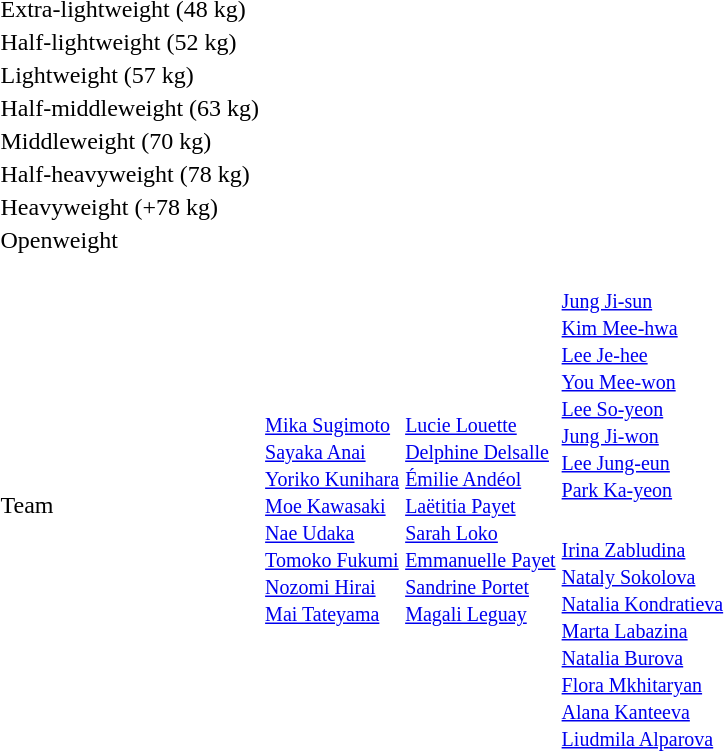<table>
<tr>
<td rowspan=2>Extra-lightweight (48 kg)</td>
<td rowspan=2></td>
<td rowspan=2></td>
<td></td>
</tr>
<tr>
<td></td>
</tr>
<tr>
<td rowspan=2>Half-lightweight (52 kg)</td>
<td rowspan=2></td>
<td rowspan=2></td>
<td></td>
</tr>
<tr>
<td></td>
</tr>
<tr>
<td rowspan=2>Lightweight (57 kg)</td>
<td rowspan=2></td>
<td rowspan=2></td>
<td></td>
</tr>
<tr>
<td></td>
</tr>
<tr>
<td rowspan=2>Half-middleweight (63 kg)</td>
<td rowspan=2></td>
<td rowspan=2></td>
<td></td>
</tr>
<tr>
<td></td>
</tr>
<tr>
<td rowspan=2>Middleweight (70 kg)</td>
<td rowspan=2></td>
<td rowspan=2></td>
<td></td>
</tr>
<tr>
<td></td>
</tr>
<tr>
<td rowspan=2>Half-heavyweight (78 kg)</td>
<td rowspan=2></td>
<td rowspan=2></td>
<td></td>
</tr>
<tr>
<td></td>
</tr>
<tr>
<td rowspan=2>Heavyweight (+78 kg)</td>
<td rowspan=2></td>
<td rowspan=2></td>
<td></td>
</tr>
<tr>
<td></td>
</tr>
<tr>
<td rowspan=2>Openweight</td>
<td rowspan=2></td>
<td rowspan=2></td>
<td></td>
</tr>
<tr>
<td></td>
</tr>
<tr>
<td rowspan=2>Team</td>
<td rowspan=2><br><small><a href='#'>Mika Sugimoto</a><br><a href='#'>Sayaka Anai</a><br><a href='#'>Yoriko Kunihara</a><br><a href='#'>Moe Kawasaki</a><br><a href='#'>Nae Udaka</a><br><a href='#'>Tomoko Fukumi</a><br><a href='#'>Nozomi Hirai</a><br><a href='#'>Mai Tateyama</a></small></td>
<td rowspan=2><br><small><a href='#'>Lucie Louette</a><br><a href='#'>Delphine Delsalle</a><br><a href='#'>Émilie Andéol</a><br><a href='#'>Laëtitia Payet</a><br><a href='#'>Sarah Loko</a><br><a href='#'>Emmanuelle Payet</a><br><a href='#'>Sandrine Portet</a><br><a href='#'>Magali Leguay</a></small></td>
<td><br><small><a href='#'>Jung Ji-sun</a><br><a href='#'>Kim Mee-hwa</a><br><a href='#'>Lee Je-hee</a><br><a href='#'>You Mee-won</a><br><a href='#'>Lee So-yeon</a><br><a href='#'>Jung Ji-won</a><br><a href='#'>Lee Jung-eun</a><br><a href='#'>Park Ka-yeon</a></small></td>
</tr>
<tr>
<td><br><small><a href='#'>Irina Zabludina</a><br><a href='#'>Nataly Sokolova</a><br><a href='#'>Natalia Kondratieva</a><br><a href='#'>Marta Labazina</a><br><a href='#'>Natalia Burova</a><br><a href='#'>Flora Mkhitaryan</a><br><a href='#'>Alana Kanteeva</a><br><a href='#'>Liudmila Alparova</a></small></td>
</tr>
</table>
